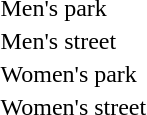<table>
<tr>
<td>Men's park<br></td>
<td></td>
<td></td>
<td></td>
</tr>
<tr>
<td>Men's street<br></td>
<td></td>
<td></td>
<td></td>
</tr>
<tr>
<td>Women's park<br></td>
<td></td>
<td></td>
<td></td>
</tr>
<tr>
<td>Women's street<br></td>
<td></td>
<td></td>
<td></td>
</tr>
</table>
